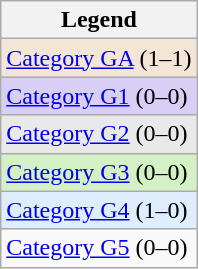<table class="sortable wikitable">
<tr>
<th>Legend</th>
</tr>
<tr bgcolor="F3E6D7">
<td><a href='#'>Category GA</a> (1–1)</td>
</tr>
<tr bgcolor="d8cef6">
<td><a href='#'>Category G1</a> (0–0)</td>
</tr>
<tr bgcolor="e9e9e9">
<td><a href='#'>Category G2</a> (0–0)</td>
</tr>
<tr bgcolor="D4F1C5">
<td><a href='#'>Category G3</a> (0–0)</td>
</tr>
<tr bgcolor="dfeeff">
<td><a href='#'>Category G4</a> (1–0)</td>
</tr>
<tr>
<td><a href='#'>Category G5</a> (0–0)</td>
</tr>
</table>
